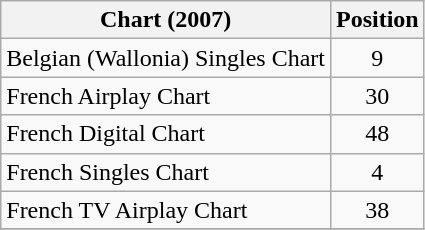<table class="wikitable sortable">
<tr>
<th>Chart (2007)</th>
<th>Position</th>
</tr>
<tr>
<td>Belgian (Wallonia) Singles Chart</td>
<td align="center">9</td>
</tr>
<tr>
<td>French Airplay Chart</td>
<td align="center">30</td>
</tr>
<tr>
<td>French Digital Chart</td>
<td align="center">48</td>
</tr>
<tr>
<td>French Singles Chart</td>
<td align="center">4</td>
</tr>
<tr>
<td>French TV Airplay Chart</td>
<td align="center">38</td>
</tr>
<tr>
</tr>
</table>
